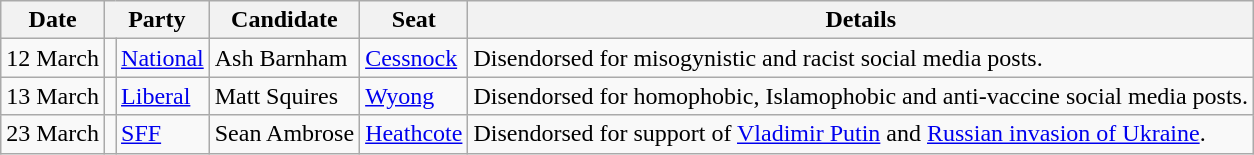<table class=wikitable>
<tr>
<th>Date</th>
<th colspan=2>Party</th>
<th>Candidate</th>
<th>Seat</th>
<th>Details</th>
</tr>
<tr>
<td>12 March</td>
<td></td>
<td><a href='#'>National</a></td>
<td>Ash Barnham</td>
<td><a href='#'>Cessnock</a></td>
<td>Disendorsed for misogynistic and racist social media posts.</td>
</tr>
<tr>
<td>13 March</td>
<td></td>
<td><a href='#'>Liberal</a></td>
<td>Matt Squires</td>
<td><a href='#'>Wyong</a></td>
<td>Disendorsed for homophobic, Islamophobic and anti-vaccine social media posts.</td>
</tr>
<tr>
<td>23 March</td>
<td></td>
<td><a href='#'>SFF</a></td>
<td>Sean Ambrose</td>
<td><a href='#'>Heathcote</a></td>
<td>Disendorsed for support of <a href='#'>Vladimir Putin</a> and <a href='#'>Russian invasion of Ukraine</a>.</td>
</tr>
</table>
